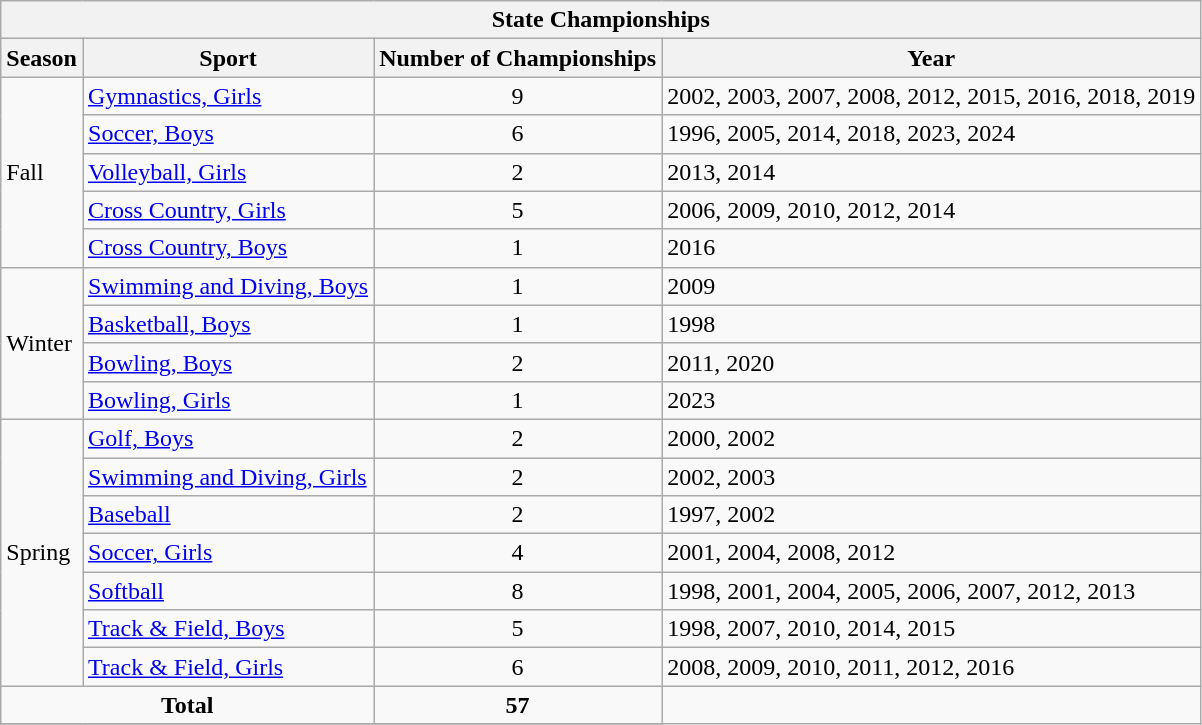<table class="wikitable">
<tr>
<th colspan="4">State Championships</th>
</tr>
<tr>
<th>Season</th>
<th>Sport</th>
<th>Number of Championships</th>
<th>Year</th>
</tr>
<tr>
<td rowspan="5">Fall</td>
<td><a href='#'>Gymnastics, Girls</a></td>
<td align="center">9</td>
<td>2002, 2003, 2007, 2008, 2012, 2015, 2016, 2018, 2019</td>
</tr>
<tr>
<td><a href='#'>Soccer, Boys</a></td>
<td align="center">6</td>
<td>1996, 2005, 2014, 2018, 2023, 2024</td>
</tr>
<tr>
<td><a href='#'>Volleyball, Girls</a></td>
<td align="center">2</td>
<td>2013, 2014</td>
</tr>
<tr>
<td><a href='#'>Cross Country, Girls</a></td>
<td align="center">5</td>
<td align="left">2006, 2009, 2010, 2012, 2014</td>
</tr>
<tr>
<td><a href='#'>Cross Country, Boys</a></td>
<td align="center">1</td>
<td>2016</td>
</tr>
<tr>
<td rowspan="4">Winter</td>
<td><a href='#'>Swimming and Diving, Boys</a></td>
<td align="center">1</td>
<td>2009</td>
</tr>
<tr>
<td><a href='#'>Basketball, Boys</a></td>
<td align="center">1</td>
<td>1998</td>
</tr>
<tr>
<td><a href='#'>Bowling, Boys</a></td>
<td align="center">2</td>
<td>2011, 2020</td>
</tr>
<tr>
<td><a href='#'>Bowling, Girls</a></td>
<td align="center">1</td>
<td>2023</td>
</tr>
<tr>
<td rowspan="7">Spring</td>
<td><a href='#'>Golf, Boys</a></td>
<td align="center">2</td>
<td>2000, 2002</td>
</tr>
<tr>
<td><a href='#'>Swimming and Diving, Girls</a></td>
<td align="center">2</td>
<td>2002, 2003</td>
</tr>
<tr>
<td><a href='#'>Baseball</a></td>
<td align="center">2</td>
<td>1997, 2002</td>
</tr>
<tr>
<td><a href='#'>Soccer, Girls</a></td>
<td align="center">4</td>
<td>2001, 2004, 2008, 2012</td>
</tr>
<tr>
<td><a href='#'>Softball</a></td>
<td align="center">8</td>
<td>1998, 2001, 2004, 2005, 2006, 2007, 2012, 2013</td>
</tr>
<tr>
<td><a href='#'>Track & Field, Boys</a></td>
<td align="center">5</td>
<td>1998, 2007, 2010, 2014, 2015</td>
</tr>
<tr>
<td><a href='#'>Track & Field, Girls</a></td>
<td align="center">6</td>
<td>2008, 2009, 2010, 2011, 2012, 2016</td>
</tr>
<tr>
<td align="center" colspan="2"><strong>Total</strong></td>
<td align="center"><strong>57</strong></td>
</tr>
<tr>
</tr>
</table>
